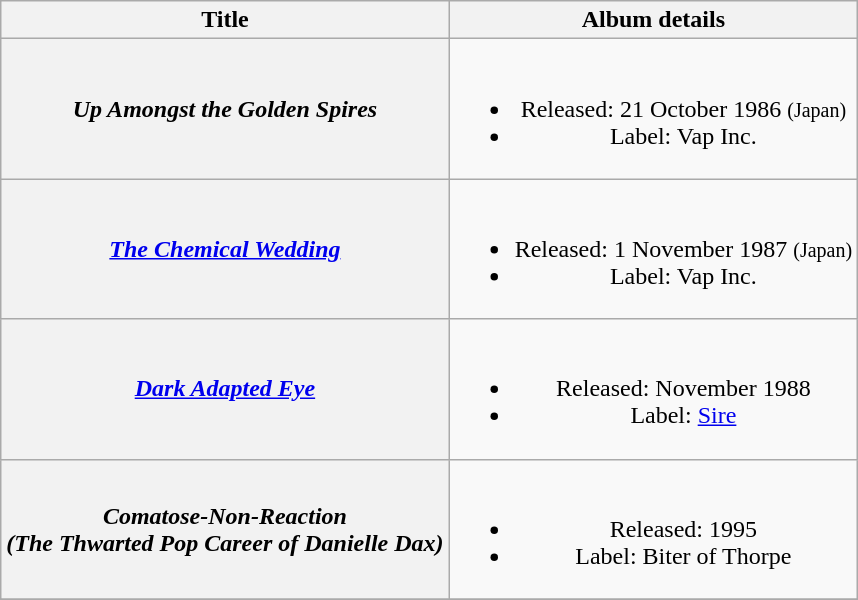<table class="wikitable plainrowheaders" style="text-align:center;">
<tr>
<th scope="col" rowspan="1">Title</th>
<th scope="col" rowspan="1">Album details</th>
</tr>
<tr>
<th scope="row"><em>Up Amongst the Golden Spires</em></th>
<td><br><ul><li>Released: 21 October 1986 <small>(Japan)</small></li><li>Label: Vap Inc.</li></ul></td>
</tr>
<tr>
<th scope="row"><em><a href='#'>The Chemical Wedding</a></em></th>
<td><br><ul><li>Released: 1 November 1987 <small>(Japan)</small></li><li>Label: Vap Inc.</li></ul></td>
</tr>
<tr>
<th scope="row"><em><a href='#'>Dark Adapted Eye</a></em></th>
<td><br><ul><li>Released: November 1988</li><li>Label: <a href='#'>Sire</a></li></ul></td>
</tr>
<tr>
<th scope="row"><em>Comatose-Non-Reaction<br> (The Thwarted Pop Career of Danielle Dax)</em></th>
<td><br><ul><li>Released: 1995</li><li>Label: Biter of Thorpe</li></ul></td>
</tr>
<tr>
</tr>
</table>
